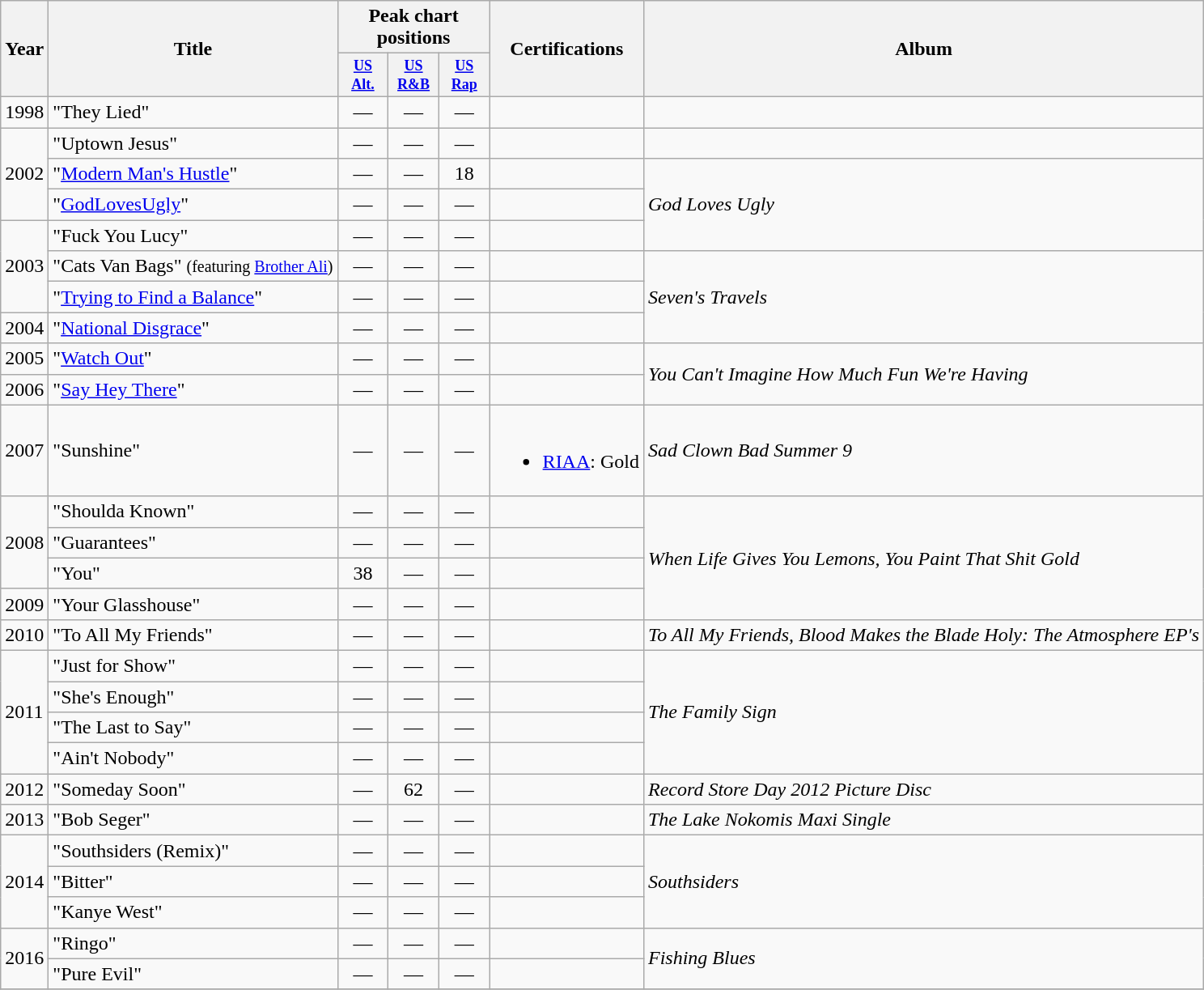<table class="wikitable">
<tr>
<th rowspan="2">Year</th>
<th rowspan="2">Title</th>
<th colspan="3">Peak chart positions</th>
<th rowspan="2">Certifications</th>
<th rowspan="2">Album</th>
</tr>
<tr>
<th style="width:3em;font-size:75%"><a href='#'>US<br>Alt.</a></th>
<th style="width:3em;font-size:75%"><a href='#'>US<br>R&B</a></th>
<th style="width:3em;font-size:75%"><a href='#'>US<br>Rap</a></th>
</tr>
<tr>
<td>1998</td>
<td>"They Lied"</td>
<td style="text-align:center;">—</td>
<td style="text-align:center;">—</td>
<td style="text-align:center;">—</td>
<td></td>
<td></td>
</tr>
<tr>
<td rowspan="3">2002</td>
<td>"Uptown Jesus"</td>
<td style="text-align:center;">—</td>
<td style="text-align:center;">—</td>
<td style="text-align:center;">—</td>
<td></td>
<td></td>
</tr>
<tr>
<td>"<a href='#'>Modern Man's Hustle</a>"</td>
<td style="text-align:center;">—</td>
<td style="text-align:center;">—</td>
<td style="text-align:center;">18</td>
<td></td>
<td rowspan="3"><em>God Loves Ugly</em></td>
</tr>
<tr>
<td>"<a href='#'>GodLovesUgly</a>"</td>
<td style="text-align:center;">—</td>
<td style="text-align:center;">—</td>
<td style="text-align:center;">—</td>
<td></td>
</tr>
<tr>
<td rowspan="3">2003</td>
<td>"Fuck You Lucy"</td>
<td style="text-align:center;">—</td>
<td style="text-align:center;">—</td>
<td style="text-align:center;">—</td>
<td></td>
</tr>
<tr>
<td>"Cats Van Bags" <small>(featuring <a href='#'>Brother Ali</a>)</small></td>
<td style="text-align:center;">—</td>
<td style="text-align:center;">—</td>
<td style="text-align:center;">—</td>
<td></td>
<td rowspan="3"><em>Seven's Travels</em></td>
</tr>
<tr>
<td>"<a href='#'>Trying to Find a Balance</a>"</td>
<td style="text-align:center;">—</td>
<td style="text-align:center;">—</td>
<td style="text-align:center;">—</td>
<td></td>
</tr>
<tr>
<td>2004</td>
<td>"<a href='#'>National Disgrace</a>"</td>
<td style="text-align:center;">—</td>
<td style="text-align:center;">—</td>
<td style="text-align:center;">—</td>
<td></td>
</tr>
<tr>
<td>2005</td>
<td>"<a href='#'>Watch Out</a>"</td>
<td style="text-align:center;">—</td>
<td style="text-align:center;">—</td>
<td style="text-align:center;">—</td>
<td></td>
<td rowspan="2"><em>You Can't Imagine How Much Fun We're Having</em></td>
</tr>
<tr>
<td>2006</td>
<td>"<a href='#'>Say Hey There</a>"</td>
<td style="text-align:center;">—</td>
<td style="text-align:center;">—</td>
<td style="text-align:center;">—</td>
<td></td>
</tr>
<tr>
<td>2007</td>
<td>"Sunshine"</td>
<td style="text-align:center;">—</td>
<td style="text-align:center;">—</td>
<td style="text-align:center;">—</td>
<td><br><ul><li><a href='#'>RIAA</a>: Gold</li></ul></td>
<td><em>Sad Clown Bad Summer 9</em></td>
</tr>
<tr>
<td rowspan="3">2008</td>
<td>"Shoulda Known"</td>
<td style="text-align:center;">—</td>
<td style="text-align:center;">—</td>
<td style="text-align:center;">—</td>
<td></td>
<td rowspan="4"><em>When Life Gives You Lemons, You Paint That Shit Gold</em></td>
</tr>
<tr>
<td>"Guarantees"</td>
<td style="text-align:center;">—</td>
<td style="text-align:center;">—</td>
<td style="text-align:center;">—</td>
<td></td>
</tr>
<tr>
<td>"You"</td>
<td style="text-align:center;">38</td>
<td style="text-align:center;">—</td>
<td style="text-align:center;">—</td>
<td></td>
</tr>
<tr>
<td>2009</td>
<td>"Your Glasshouse"</td>
<td style="text-align:center;">—</td>
<td style="text-align:center;">—</td>
<td style="text-align:center;">—</td>
<td></td>
</tr>
<tr>
<td>2010</td>
<td>"To All My Friends"</td>
<td style="text-align:center;">—</td>
<td style="text-align:center;">—</td>
<td style="text-align:center;">—</td>
<td></td>
<td><em>To All My Friends, Blood Makes the Blade Holy: The Atmosphere EP's</em></td>
</tr>
<tr>
<td rowspan="4">2011</td>
<td>"Just for Show"</td>
<td style="text-align:center;">—</td>
<td style="text-align:center;">—</td>
<td style="text-align:center;">—</td>
<td></td>
<td rowspan="4"><em>The Family Sign</em></td>
</tr>
<tr>
<td>"She's Enough"</td>
<td style="text-align:center;">—</td>
<td style="text-align:center;">—</td>
<td style="text-align:center;">—</td>
<td></td>
</tr>
<tr>
<td>"The Last to Say"</td>
<td style="text-align:center;">—</td>
<td style="text-align:center;">—</td>
<td style="text-align:center;">—</td>
<td></td>
</tr>
<tr>
<td>"Ain't Nobody"</td>
<td style="text-align:center;">—</td>
<td style="text-align:center;">—</td>
<td style="text-align:center;">—</td>
<td></td>
</tr>
<tr>
<td rowspan="1">2012</td>
<td>"Someday Soon"</td>
<td style="text-align:center;">—</td>
<td style="text-align:center;">62</td>
<td style="text-align:center;">—</td>
<td></td>
<td rowspan="1"><em>Record Store Day 2012 Picture Disc</em></td>
</tr>
<tr>
<td rowspan="1">2013</td>
<td>"Bob Seger"</td>
<td style="text-align:center;">—</td>
<td style="text-align:center;">—</td>
<td style="text-align:center;">—</td>
<td></td>
<td rowspan="1"><em>The Lake Nokomis Maxi Single</em></td>
</tr>
<tr>
<td rowspan="3">2014</td>
<td>"Southsiders (Remix)"</td>
<td style="text-align:center;">—</td>
<td style="text-align:center;">—</td>
<td style="text-align:center;">—</td>
<td></td>
<td rowspan="3"><em>Southsiders</em></td>
</tr>
<tr>
<td>"Bitter"</td>
<td style="text-align:center;">—</td>
<td style="text-align:center;">—</td>
<td style="text-align:center;">—</td>
<td></td>
</tr>
<tr>
<td>"Kanye West"</td>
<td style="text-align:center;">—</td>
<td style="text-align:center;">—</td>
<td style="text-align:center;">—</td>
<td></td>
</tr>
<tr>
<td rowspan="2">2016</td>
<td>"Ringo"</td>
<td style="text-align:center;">—</td>
<td style="text-align:center;">—</td>
<td style="text-align:center;">—</td>
<td></td>
<td rowspan="2"><em>Fishing Blues</em></td>
</tr>
<tr>
<td>"Pure Evil"</td>
<td style="text-align:center;">—</td>
<td style="text-align:center;">—</td>
<td style="text-align:center;">—</td>
<td></td>
</tr>
<tr>
</tr>
</table>
